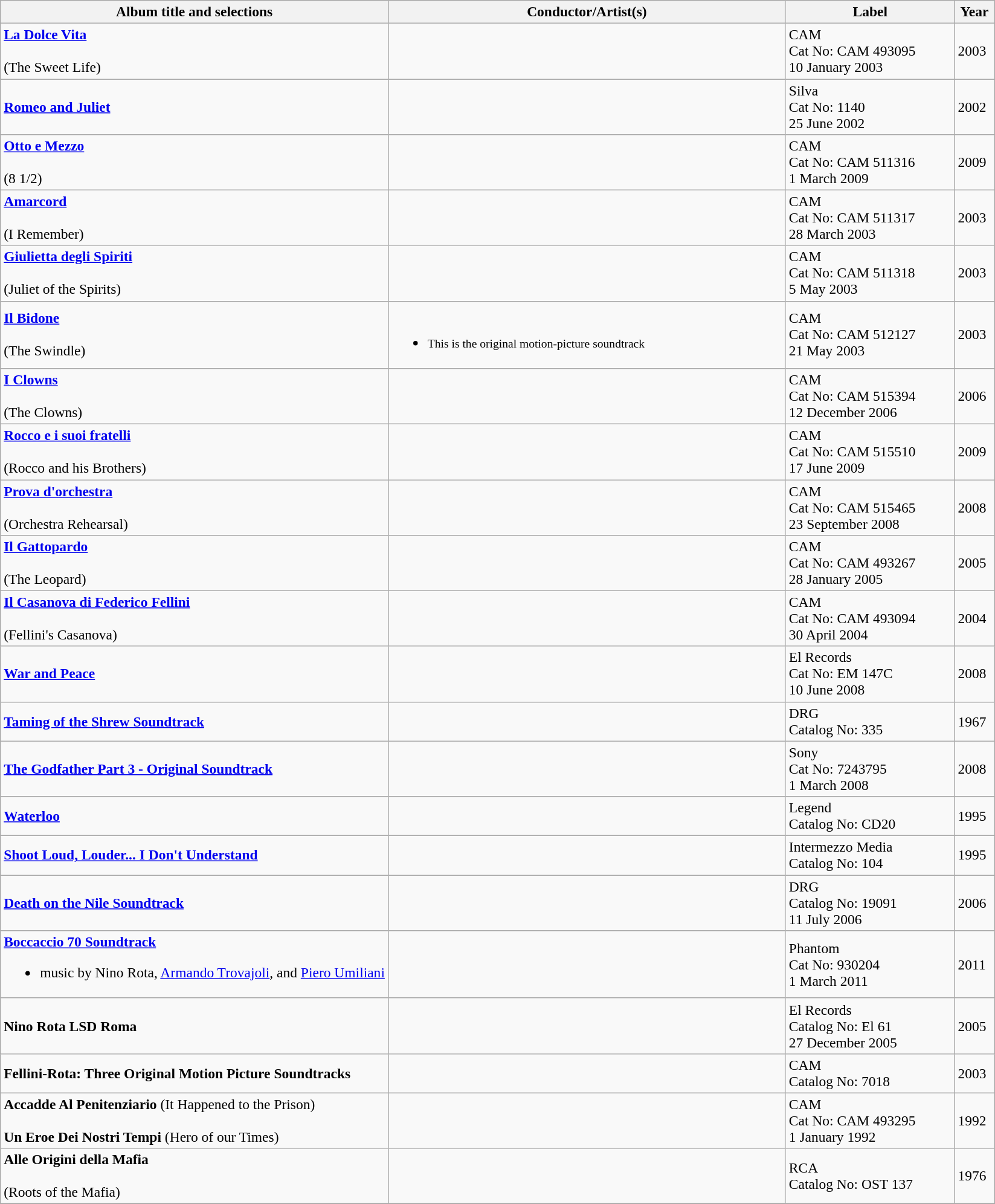<table class="wikitable sortable" style="font-size:98%;">
<tr>
<th style="width:39%;">Album title and selections</th>
<th style="width:40%;">Conductor/Artist(s)</th>
<th style="width:17%;">Label</th>
<th style="width:4%;">Year</th>
</tr>
<tr>
<td><strong><a href='#'>La Dolce Vita</a></strong><br><br>(The Sweet Life)</td>
<td></td>
<td>CAM<br>Cat No: CAM 493095<br>10 January 2003</td>
<td>2003</td>
</tr>
<tr>
<td><strong><a href='#'>Romeo and Juliet</a></strong><br></td>
<td></td>
<td>Silva<br>Cat No: 1140<br>25 June 2002</td>
<td>2002</td>
</tr>
<tr>
<td><strong><a href='#'>Otto e Mezzo</a></strong><br><br>(8 1/2)</td>
<td></td>
<td>CAM<br>Cat No: CAM 511316<br>1 March 2009</td>
<td>2009</td>
</tr>
<tr>
<td><strong><a href='#'>Amarcord</a></strong><br><br>(I Remember)</td>
<td></td>
<td>CAM<br>Cat No: CAM 511317<br>28 March 2003</td>
<td>2003</td>
</tr>
<tr>
<td><strong><a href='#'>Giulietta degli Spiriti</a></strong><br><br>(Juliet of the Spirits)</td>
<td></td>
<td>CAM<br>Cat No: CAM 511318<br>5 May 2003</td>
<td>2003</td>
</tr>
<tr>
<td><strong><a href='#'>Il Bidone</a></strong><br><br>(The Swindle)</td>
<td><br><ul><li><small>This is the original motion-picture soundtrack</small></li></ul></td>
<td>CAM<br>Cat No: CAM 512127<br>21 May 2003</td>
<td>2003</td>
</tr>
<tr>
<td><strong><a href='#'>I Clowns</a></strong><br><br>(The Clowns)</td>
<td></td>
<td>CAM<br>Cat No: CAM 515394<br>12 December 2006</td>
<td>2006</td>
</tr>
<tr>
<td><strong><a href='#'>Rocco e i suoi fratelli</a></strong><br><br>(Rocco and his Brothers)</td>
<td></td>
<td>CAM<br>Cat No: CAM 515510<br>17 June 2009</td>
<td>2009</td>
</tr>
<tr>
<td><strong><a href='#'>Prova d'orchestra</a></strong><br><br>(Orchestra Rehearsal)</td>
<td></td>
<td>CAM<br>Cat No: CAM 515465<br>23 September 2008</td>
<td>2008</td>
</tr>
<tr>
<td><strong><a href='#'>Il Gattopardo</a></strong><br><br>(The Leopard)</td>
<td></td>
<td>CAM<br>Cat No: CAM 493267<br>28 January 2005</td>
<td>2005</td>
</tr>
<tr>
<td><strong><a href='#'>Il Casanova di Federico Fellini</a></strong><br><br>(Fellini's Casanova)</td>
<td></td>
<td>CAM<br>Cat No: CAM 493094<br>30 April 2004</td>
<td>2004</td>
</tr>
<tr>
<td><strong><a href='#'>War and Peace</a></strong><br></td>
<td></td>
<td>El Records<br>Cat No: EM 147C<br>10 June 2008</td>
<td>2008</td>
</tr>
<tr>
<td><strong><a href='#'>Taming of the Shrew Soundtrack</a></strong></td>
<td></td>
<td>DRG<br>Catalog No: 335</td>
<td>1967</td>
</tr>
<tr>
<td><strong><a href='#'>The Godfather Part 3 - Original Soundtrack</a></strong></td>
<td></td>
<td>Sony<br>Cat No: 7243795<br>1 March 2008</td>
<td>2008</td>
</tr>
<tr>
<td><strong><a href='#'>Waterloo</a></strong></td>
<td></td>
<td>Legend<br>Catalog No: CD20</td>
<td>1995</td>
</tr>
<tr>
<td><strong><a href='#'>Shoot Loud, Louder... I Don't Understand</a></strong></td>
<td></td>
<td>Intermezzo Media<br>Catalog No: 104</td>
<td>1995</td>
</tr>
<tr>
<td><strong><a href='#'>Death on the Nile Soundtrack</a></strong></td>
<td></td>
<td>DRG<br>Catalog No: 19091<br>11 July 2006</td>
<td>2006</td>
</tr>
<tr>
<td><strong><a href='#'>Boccaccio 70 Soundtrack</a></strong><br><ul><li>music by Nino Rota, <a href='#'>Armando Trovajoli</a>, and <a href='#'>Piero Umiliani</a></li></ul></td>
<td></td>
<td>Phantom<br>Cat No: 930204<br>1 March 2011</td>
<td>2011</td>
</tr>
<tr>
<td><strong>Nino Rota LSD Roma</strong><br></td>
<td></td>
<td>El Records<br>Catalog No: El 61<br>27 December 2005</td>
<td>2005</td>
</tr>
<tr>
<td><strong>Fellini-Rota: Three Original Motion Picture Soundtracks</strong><br></td>
<td></td>
<td>CAM<br>Catalog No: 7018</td>
<td>2003</td>
</tr>
<tr>
<td><strong>Accadde Al Penitenziario</strong> (It Happened to the Prison)<br><br><strong>Un Eroe Dei Nostri Tempi</strong> (Hero of our Times)</td>
<td></td>
<td>CAM<br>Cat No: CAM 493295<br>1 January 1992</td>
<td>1992</td>
</tr>
<tr>
<td><strong>Alle Origini della Mafia</strong><br><br>(Roots of the Mafia)</td>
<td></td>
<td>RCA<br>Catalog No: OST 137<br></td>
<td>1976</td>
</tr>
<tr>
</tr>
</table>
